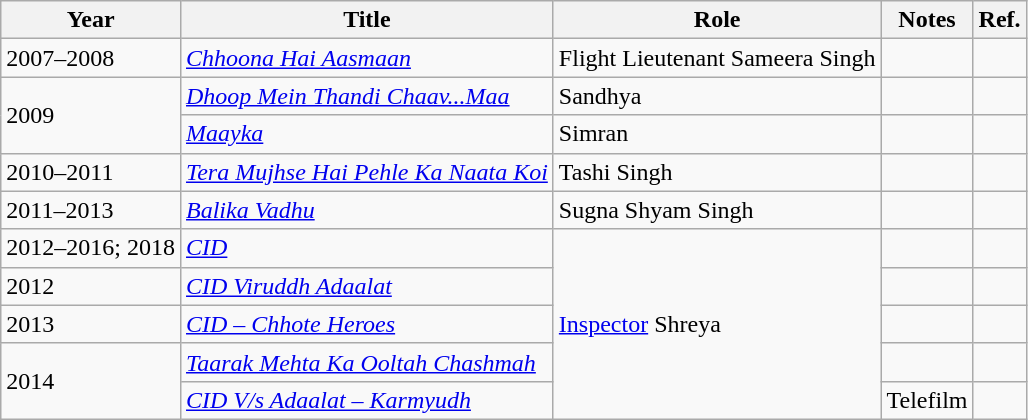<table class="wikitable sortable">
<tr>
<th scope="col">Year</th>
<th scope="col">Title</th>
<th scope="col">Role</th>
<th scope="col" class="unsortable">Notes</th>
<th scope="col" class="unsortable">Ref.</th>
</tr>
<tr>
<td>2007–2008</td>
<td><em><a href='#'>Chhoona Hai Aasmaan</a></em></td>
<td>Flight Lieutenant Sameera Singh</td>
<td></td>
<td></td>
</tr>
<tr>
<td rowspan="2">2009</td>
<td><em><a href='#'>Dhoop Mein Thandi Chaav...Maa</a></em></td>
<td>Sandhya</td>
<td></td>
<td></td>
</tr>
<tr>
<td><em><a href='#'>Maayka</a></em></td>
<td>Simran</td>
<td></td>
<td></td>
</tr>
<tr>
<td>2010–2011</td>
<td><em><a href='#'>Tera Mujhse Hai Pehle Ka Naata Koi</a></em></td>
<td>Tashi Singh</td>
<td></td>
<td></td>
</tr>
<tr>
<td>2011–2013</td>
<td><em><a href='#'>Balika Vadhu</a></em></td>
<td>Sugna Shyam Singh  </td>
<td></td>
<td></td>
</tr>
<tr>
<td>2012–2016; 2018</td>
<td><em><a href='#'>CID</a></em></td>
<td rowspan="5"><a href='#'>Inspector</a> Shreya  </td>
<td></td>
<td></td>
</tr>
<tr>
<td>2012</td>
<td><em><a href='#'>CID Viruddh Adaalat</a></em></td>
<td></td>
<td></td>
</tr>
<tr>
<td>2013</td>
<td><em><a href='#'>CID – Chhote Heroes</a></em></td>
<td></td>
<td></td>
</tr>
<tr>
<td rowspan="2">2014</td>
<td><em><a href='#'>Taarak Mehta Ka Ooltah Chashmah</a></em></td>
<td></td>
<td></td>
</tr>
<tr>
<td><em><a href='#'>CID V/s Adaalat – Karmyudh</a></em></td>
<td>Telefilm</td>
<td></td>
</tr>
</table>
